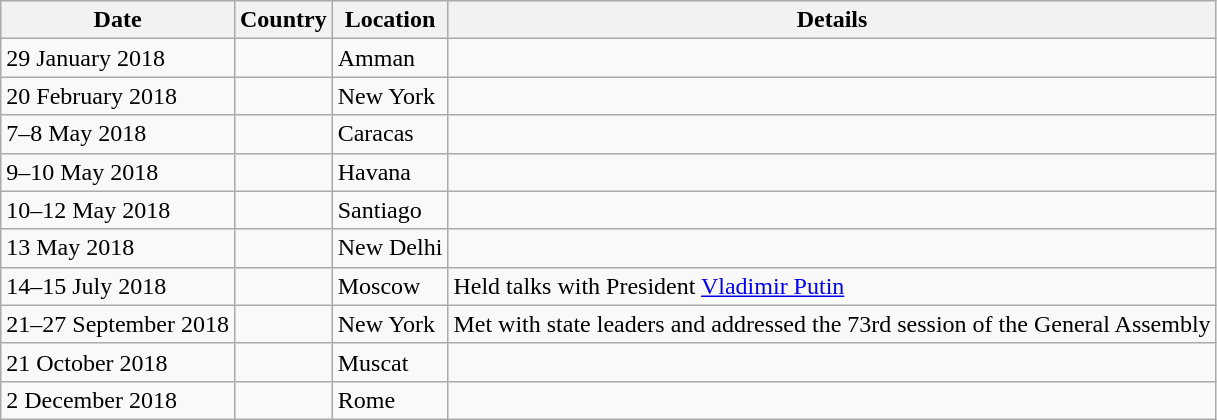<table class="wikitable">
<tr>
<th>Date</th>
<th>Country</th>
<th>Location</th>
<th>Details</th>
</tr>
<tr>
<td>29 January 2018</td>
<td></td>
<td>Amman</td>
<td></td>
</tr>
<tr>
<td>20 February 2018</td>
<td></td>
<td>New York</td>
<td></td>
</tr>
<tr>
<td>7–8 May 2018</td>
<td></td>
<td>Caracas</td>
<td></td>
</tr>
<tr>
<td>9–10 May 2018</td>
<td></td>
<td>Havana</td>
<td></td>
</tr>
<tr>
<td>10–12 May 2018</td>
<td></td>
<td>Santiago</td>
<td></td>
</tr>
<tr>
<td>13 May 2018</td>
<td></td>
<td>New Delhi</td>
<td></td>
</tr>
<tr>
<td>14–15 July 2018</td>
<td></td>
<td>Moscow</td>
<td>Held talks with President <a href='#'>Vladimir Putin</a></td>
</tr>
<tr>
<td>21–27 September 2018</td>
<td></td>
<td>New York</td>
<td>Met with state leaders and addressed the 73rd session of the General Assembly</td>
</tr>
<tr>
<td>21 October 2018</td>
<td></td>
<td>Muscat</td>
<td></td>
</tr>
<tr>
<td>2 December 2018</td>
<td></td>
<td>Rome</td>
<td></td>
</tr>
</table>
